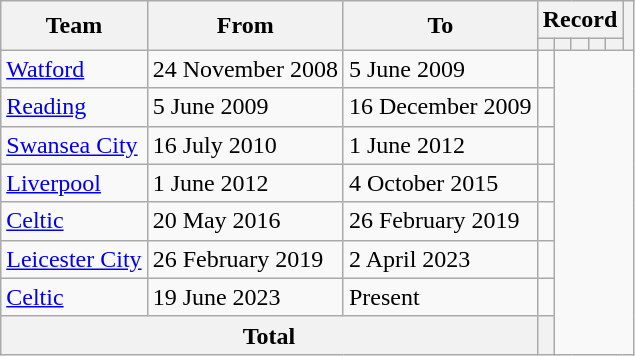<table class=wikitable style=text-align:center>
<tr>
<th rowspan=2>Team</th>
<th rowspan=2>From</th>
<th rowspan=2>To</th>
<th colspan=5>Record</th>
<th rowspan=2></th>
</tr>
<tr>
<th></th>
<th></th>
<th></th>
<th></th>
<th></th>
</tr>
<tr>
<td align=left><a href='#'>Watford</a></td>
<td align=left>24 November 2008</td>
<td align=left>5 June 2009<br></td>
<td></td>
</tr>
<tr>
<td align=left><a href='#'>Reading</a></td>
<td align=left>5 June 2009</td>
<td align=left>16 December 2009<br></td>
<td></td>
</tr>
<tr>
<td align=left><a href='#'>Swansea City</a></td>
<td align=left>16 July 2010</td>
<td align=left>1 June 2012<br></td>
<td></td>
</tr>
<tr>
<td align=left><a href='#'>Liverpool</a></td>
<td align=left>1 June 2012</td>
<td align=left>4 October 2015<br></td>
<td></td>
</tr>
<tr>
<td align=left><a href='#'>Celtic</a></td>
<td align=left>20 May 2016</td>
<td align=left>26 February 2019<br></td>
<td></td>
</tr>
<tr>
<td align=left><a href='#'>Leicester City</a></td>
<td align=left>26 February 2019</td>
<td align=left>2 April 2023<br></td>
<td></td>
</tr>
<tr>
<td align=left><a href='#'>Celtic</a></td>
<td align=left>19 June 2023</td>
<td align=left>Present<br></td>
<td></td>
</tr>
<tr>
<th colspan=3>Total<br></th>
<th></th>
</tr>
</table>
